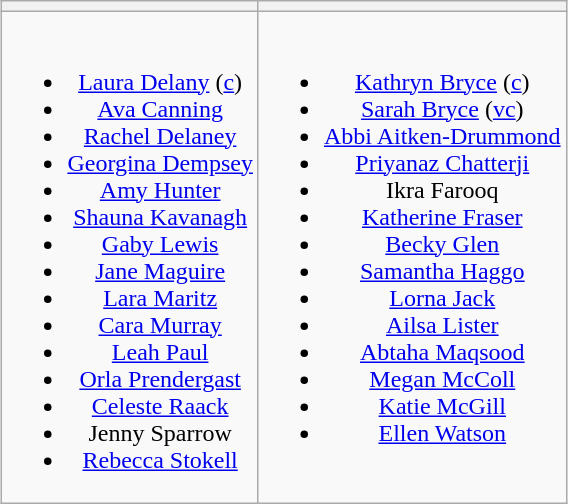<table class="wikitable" style="text-align:center; margin:auto">
<tr>
<th></th>
<th></th>
</tr>
<tr style="vertical-align:top">
<td><br><ul><li><a href='#'>Laura Delany</a> (<a href='#'>c</a>)</li><li><a href='#'>Ava Canning</a></li><li><a href='#'>Rachel Delaney</a></li><li><a href='#'>Georgina Dempsey</a></li><li><a href='#'>Amy Hunter</a></li><li><a href='#'>Shauna Kavanagh</a></li><li><a href='#'>Gaby Lewis</a></li><li><a href='#'>Jane Maguire</a></li><li><a href='#'>Lara Maritz</a></li><li><a href='#'>Cara Murray</a></li><li><a href='#'>Leah Paul</a></li><li><a href='#'>Orla Prendergast</a></li><li><a href='#'>Celeste Raack</a></li><li>Jenny Sparrow</li><li><a href='#'>Rebecca Stokell</a></li></ul></td>
<td><br><ul><li><a href='#'>Kathryn Bryce</a> (<a href='#'>c</a>)</li><li><a href='#'>Sarah Bryce</a> (<a href='#'>vc</a>)</li><li><a href='#'>Abbi Aitken-Drummond</a></li><li><a href='#'>Priyanaz Chatterji</a></li><li>Ikra Farooq</li><li><a href='#'>Katherine Fraser</a></li><li><a href='#'>Becky Glen</a></li><li><a href='#'>Samantha Haggo</a></li><li><a href='#'>Lorna Jack</a></li><li><a href='#'>Ailsa Lister</a></li><li><a href='#'>Abtaha Maqsood</a></li><li><a href='#'>Megan McColl</a></li><li><a href='#'>Katie McGill</a></li><li><a href='#'>Ellen Watson</a></li></ul></td>
</tr>
</table>
